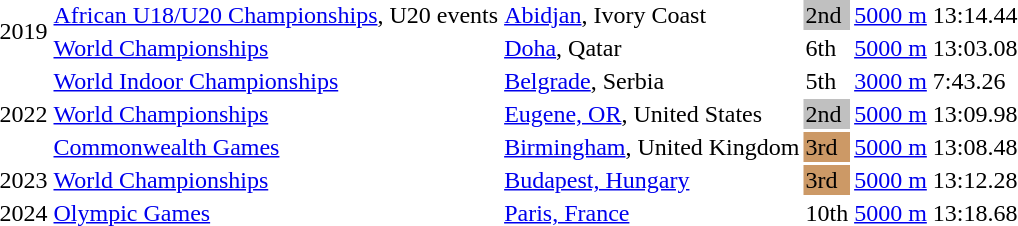<table>
<tr>
<td rowspan=2>2019</td>
<td><a href='#'>African U18/U20 Championships</a>, U20 events</td>
<td><a href='#'>Abidjan</a>, Ivory Coast</td>
<td bgcolor=silver>2nd</td>
<td><a href='#'>5000 m</a></td>
<td>13:14.44</td>
</tr>
<tr>
<td><a href='#'>World Championships</a></td>
<td><a href='#'>Doha</a>, Qatar</td>
<td>6th</td>
<td><a href='#'>5000 m</a></td>
<td>13:03.08 </td>
</tr>
<tr>
<td rowspan=3>2022</td>
<td><a href='#'>World Indoor Championships</a></td>
<td><a href='#'>Belgrade</a>, Serbia</td>
<td>5th</td>
<td><a href='#'>3000 m</a></td>
<td>7:43.26</td>
</tr>
<tr>
<td><a href='#'>World Championships</a></td>
<td><a href='#'>Eugene, OR</a>, United States</td>
<td bgcolor=silver>2nd</td>
<td><a href='#'>5000 m</a></td>
<td>13:09.98</td>
</tr>
<tr>
<td><a href='#'>Commonwealth Games</a></td>
<td><a href='#'>Birmingham</a>, United Kingdom</td>
<td bgcolor=cc9966>3rd</td>
<td><a href='#'>5000 m</a></td>
<td>13:08.48</td>
</tr>
<tr>
<td>2023</td>
<td><a href='#'>World Championships</a></td>
<td><a href='#'>Budapest, Hungary</a></td>
<td bgcolor=cc9966>3rd</td>
<td><a href='#'>5000 m</a></td>
<td>13:12.28</td>
</tr>
<tr>
<td>2024</td>
<td><a href='#'>Olympic Games</a></td>
<td><a href='#'>Paris, France</a></td>
<td>10th</td>
<td><a href='#'>5000 m</a></td>
<td>13:18.68</td>
</tr>
</table>
